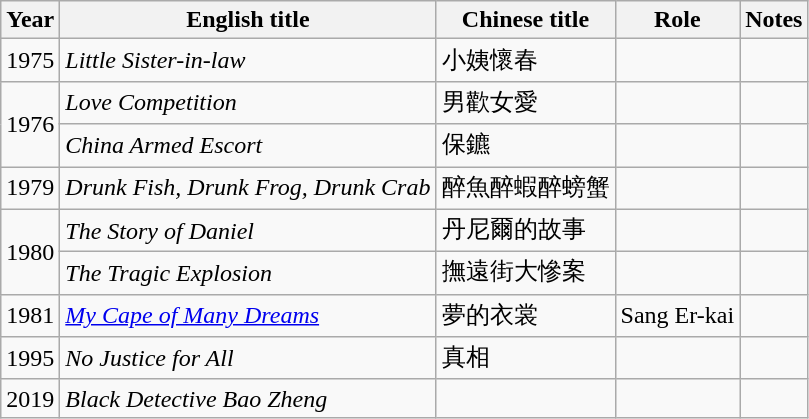<table class="wikitable sortable">
<tr>
<th>Year</th>
<th>English title</th>
<th>Chinese title</th>
<th>Role</th>
<th class="unsortable">Notes</th>
</tr>
<tr>
<td>1975</td>
<td><em>Little Sister-in-law</em></td>
<td>小姨懷春</td>
<td></td>
<td></td>
</tr>
<tr>
<td rowspan=2>1976</td>
<td><em>Love Competition</em></td>
<td>男歡女愛</td>
<td></td>
<td></td>
</tr>
<tr>
<td><em>China Armed Escort</em></td>
<td>保鑣</td>
<td></td>
<td></td>
</tr>
<tr>
<td>1979</td>
<td><em>Drunk Fish, Drunk Frog, Drunk Crab</em></td>
<td>醉魚醉蝦醉螃蟹</td>
<td></td>
<td></td>
</tr>
<tr>
<td rowspan=2>1980</td>
<td><em>The Story of Daniel</em></td>
<td>丹尼爾的故事</td>
<td></td>
<td></td>
</tr>
<tr>
<td><em>The Tragic Explosion</em></td>
<td>撫遠街大慘案</td>
<td></td>
<td></td>
</tr>
<tr>
<td>1981</td>
<td><em><a href='#'>My Cape of Many Dreams</a></em></td>
<td>夢的衣裳</td>
<td>Sang Er-kai</td>
<td></td>
</tr>
<tr>
<td>1995</td>
<td><em>No Justice for All</em></td>
<td>真相</td>
<td></td>
<td></td>
</tr>
<tr>
<td>2019</td>
<td><em>Black Detective Bao Zheng</em></td>
<td></td>
<td></td>
<td></td>
</tr>
</table>
